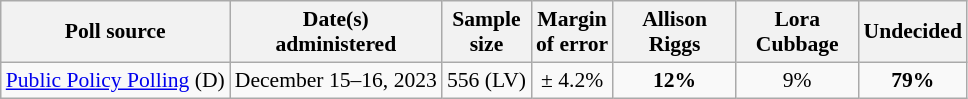<table class="wikitable" style="font-size:90%;text-align:center;">
<tr>
<th>Poll source</th>
<th>Date(s)<br>administered</th>
<th>Sample<br>size</th>
<th>Margin<br>of error</th>
<th style="width:75px;">Allison<br>Riggs</th>
<th style="width:75px;">Lora<br>Cubbage</th>
<th>Undecided</th>
</tr>
<tr>
<td style="text-align:left;"><a href='#'>Public Policy Polling</a> (D)</td>
<td>December 15–16, 2023</td>
<td>556 (LV)</td>
<td>± 4.2%</td>
<td><strong>12%</strong></td>
<td>9%</td>
<td><strong>79%</strong></td>
</tr>
</table>
